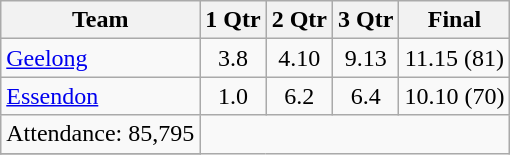<table class="wikitable">
<tr>
<th>Team</th>
<th>1 Qtr</th>
<th>2 Qtr</th>
<th>3 Qtr</th>
<th>Final</th>
</tr>
<tr>
<td><a href='#'>Geelong</a></td>
<td align=center>3.8</td>
<td align=center>4.10</td>
<td align=center>9.13</td>
<td align=center>11.15 (81)</td>
</tr>
<tr>
<td><a href='#'>Essendon</a></td>
<td align=center>1.0</td>
<td align=center>6.2</td>
<td align=center>6.4</td>
<td align=center>10.10 (70)</td>
</tr>
<tr>
<td align=center>Attendance: 85,795</td>
</tr>
<tr>
</tr>
</table>
